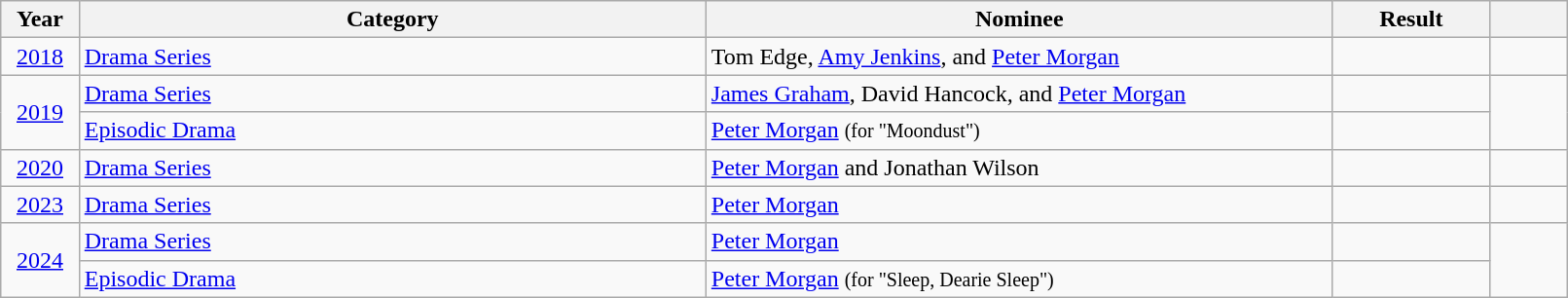<table class="wikitable" style="width:85%;">
<tr>
<th width=5%>Year</th>
<th style="width:40%;">Category</th>
<th style="width:40%;">Nominee</th>
<th style="width:10%;">Result</th>
<th width=5%></th>
</tr>
<tr>
<td style="text-align: center;" rowspan="1"><a href='#'>2018</a></td>
<td><a href='#'>Drama Series</a></td>
<td>Tom Edge, <a href='#'>Amy Jenkins</a>, and <a href='#'>Peter Morgan</a></td>
<td></td>
<td rowspan="1"></td>
</tr>
<tr>
<td style="text-align: center;" rowspan="2"><a href='#'>2019</a></td>
<td><a href='#'>Drama Series</a></td>
<td><a href='#'>James Graham</a>, David Hancock, and <a href='#'>Peter Morgan</a></td>
<td></td>
<td rowspan="2"></td>
</tr>
<tr>
<td><a href='#'>Episodic Drama</a></td>
<td><a href='#'>Peter Morgan</a> <small>(for "Moondust")</small></td>
<td></td>
</tr>
<tr>
<td style="text-align: center;"><a href='#'>2020</a></td>
<td><a href='#'>Drama Series</a></td>
<td><a href='#'>Peter Morgan</a> and Jonathan Wilson</td>
<td></td>
<td></td>
</tr>
<tr>
<td style="text-align: center;"><a href='#'>2023</a></td>
<td><a href='#'>Drama Series</a></td>
<td><a href='#'>Peter Morgan</a></td>
<td></td>
<td></td>
</tr>
<tr>
<td style="text-align: center;" rowspan="2"><a href='#'>2024</a></td>
<td><a href='#'>Drama Series</a></td>
<td><a href='#'>Peter Morgan</a></td>
<td></td>
<td rowspan="2"></td>
</tr>
<tr>
<td><a href='#'>Episodic Drama</a></td>
<td><a href='#'>Peter Morgan</a> <small>(for "Sleep, Dearie Sleep")</small></td>
<td></td>
</tr>
</table>
